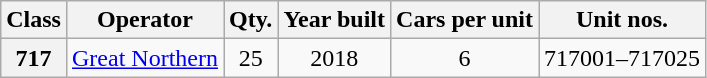<table class="wikitable">
<tr>
<th>Class</th>
<th>Operator</th>
<th>Qty.</th>
<th>Year built</th>
<th>Cars per unit</th>
<th>Unit nos.</th>
</tr>
<tr>
<th>717</th>
<td><a href='#'>Great Northern</a></td>
<td align=center>25</td>
<td align=center>2018</td>
<td align=center>6</td>
<td align=center>717001–717025</td>
</tr>
</table>
